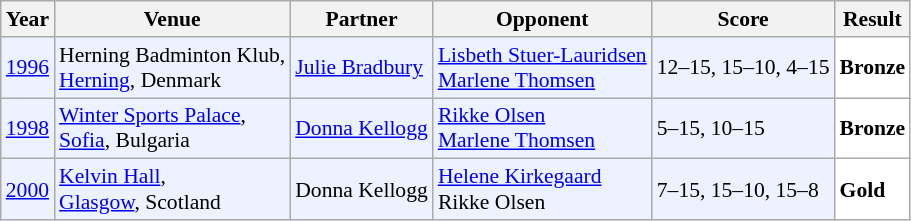<table class="sortable wikitable" style="font-size: 90%;">
<tr>
<th>Year</th>
<th>Venue</th>
<th>Partner</th>
<th>Opponent</th>
<th>Score</th>
<th>Result</th>
</tr>
<tr style="background:#ECF2FF">
<td align="center"><a href='#'>1996</a></td>
<td align="left">Herning Badminton Klub,<br><a href='#'>Herning</a>, Denmark</td>
<td align="left"> <a href='#'>Julie Bradbury</a></td>
<td align="left"> <a href='#'>Lisbeth Stuer-Lauridsen</a><br> <a href='#'>Marlene Thomsen</a></td>
<td align="left">12–15, 15–10, 4–15</td>
<td style="text-align:left; background:white"> <strong>Bronze</strong></td>
</tr>
<tr style="background:#ECF2FF">
<td align="center"><a href='#'>1998</a></td>
<td align="left"><a href='#'>Winter Sports Palace</a>,<br><a href='#'>Sofia</a>, Bulgaria</td>
<td align="left"> <a href='#'>Donna Kellogg</a></td>
<td align="left"> <a href='#'>Rikke Olsen</a><br> <a href='#'>Marlene Thomsen</a></td>
<td align="left">5–15, 10–15</td>
<td style="text-align:left; background:white"> <strong>Bronze</strong></td>
</tr>
<tr style="background:#ECF2FF">
<td align="center"><a href='#'>2000</a></td>
<td align="left"><a href='#'>Kelvin Hall</a>,<br><a href='#'>Glasgow</a>, Scotland</td>
<td align="left"> Donna Kellogg</td>
<td align="left"> <a href='#'>Helene Kirkegaard</a><br> Rikke Olsen</td>
<td align="left">7–15, 15–10, 15–8</td>
<td style="text-align:left; background:white"> <strong>Gold</strong></td>
</tr>
</table>
